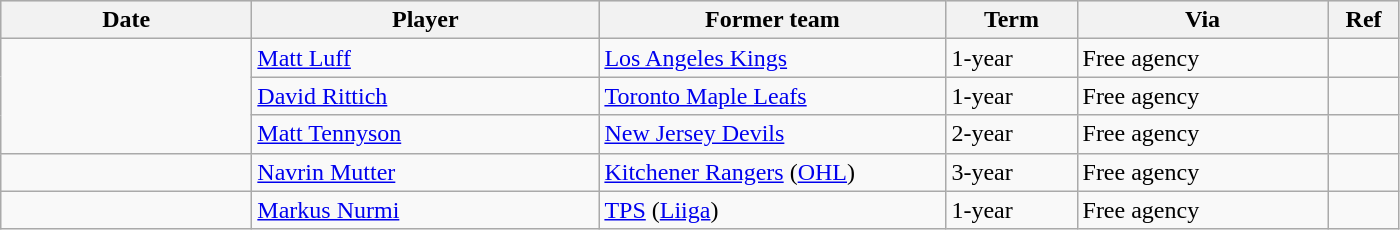<table class="wikitable">
<tr style="background:#ddd; text-align:center;">
<th style="width: 10em;">Date</th>
<th style="width: 14em;">Player</th>
<th style="width: 14em;">Former team</th>
<th style="width: 5em;">Term</th>
<th style="width: 10em;">Via</th>
<th style="width: 2.5em;">Ref</th>
</tr>
<tr>
<td rowspan=3></td>
<td><a href='#'>Matt Luff</a></td>
<td><a href='#'>Los Angeles Kings</a></td>
<td>1-year</td>
<td>Free agency</td>
<td></td>
</tr>
<tr>
<td><a href='#'>David Rittich</a></td>
<td><a href='#'>Toronto Maple Leafs</a></td>
<td>1-year</td>
<td>Free agency</td>
<td></td>
</tr>
<tr>
<td><a href='#'>Matt Tennyson</a></td>
<td><a href='#'>New Jersey Devils</a></td>
<td>2-year</td>
<td>Free agency</td>
<td></td>
</tr>
<tr>
<td></td>
<td><a href='#'>Navrin Mutter</a></td>
<td><a href='#'>Kitchener Rangers</a> (<a href='#'>OHL</a>)</td>
<td>3-year</td>
<td>Free agency</td>
<td></td>
</tr>
<tr>
<td></td>
<td><a href='#'>Markus Nurmi</a></td>
<td><a href='#'>TPS</a> (<a href='#'>Liiga</a>)</td>
<td>1-year</td>
<td>Free agency</td>
<td></td>
</tr>
</table>
